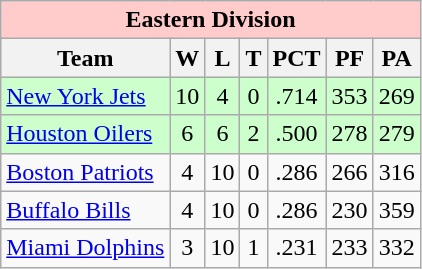<table class="wikitable" style="text-align:center">
<tr bgcolor="#ffcbcb">
<td colspan="7" align="center"><strong>Eastern Division</strong></td>
</tr>
<tr bgcolor="#efefef">
<th>Team</th>
<th>W</th>
<th>L</th>
<th>T</th>
<th>PCT</th>
<th>PF</th>
<th>PA</th>
</tr>
<tr style="background:#ccffcc">
<td align="left"><a href='#'>New York Jets</a></td>
<td>10</td>
<td>4</td>
<td>0</td>
<td>.714</td>
<td>353</td>
<td>269</td>
</tr>
<tr style="background:#ccffcc">
<td align="left"><a href='#'>Houston Oilers</a></td>
<td>6</td>
<td>6</td>
<td>2</td>
<td>.500</td>
<td>278</td>
<td>279</td>
</tr>
<tr>
<td align="left"><a href='#'>Boston Patriots</a></td>
<td>4</td>
<td>10</td>
<td>0</td>
<td>.286</td>
<td>266</td>
<td>316</td>
</tr>
<tr>
<td align="left"><a href='#'>Buffalo Bills</a></td>
<td>4</td>
<td>10</td>
<td>0</td>
<td>.286</td>
<td>230</td>
<td>359</td>
</tr>
<tr>
<td align="left"><a href='#'>Miami Dolphins</a></td>
<td>3</td>
<td>10</td>
<td>1</td>
<td>.231</td>
<td>233</td>
<td>332</td>
</tr>
</table>
